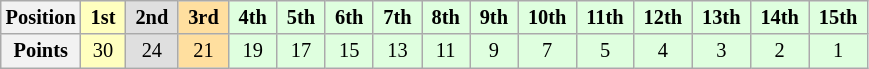<table class="wikitable" style="font-size:85%; text-align:center">
<tr>
<th>Position</th>
<td style="background:#ffffbf;"> <strong>1st</strong> </td>
<td style="background:#dfdfdf;"> <strong>2nd</strong> </td>
<td style="background:#ffdf9f;"> <strong>3rd</strong> </td>
<td style="background:#dfffdf;"> <strong>4th</strong> </td>
<td style="background:#dfffdf;"> <strong>5th</strong> </td>
<td style="background:#dfffdf;"> <strong>6th</strong> </td>
<td style="background:#dfffdf;"> <strong>7th</strong> </td>
<td style="background:#dfffdf;"> <strong>8th</strong> </td>
<td style="background:#dfffdf;"> <strong>9th</strong> </td>
<td style="background:#dfffdf;"> <strong>10th</strong> </td>
<td style="background:#dfffdf;"> <strong>11th</strong> </td>
<td style="background:#dfffdf;"> <strong>12th</strong> </td>
<td style="background:#dfffdf;"> <strong>13th</strong> </td>
<td style="background:#dfffdf;"> <strong>14th</strong> </td>
<td style="background:#dfffdf;"> <strong>15th</strong> </td>
</tr>
<tr>
<th>Points</th>
<td style="background:#ffffbf;">30</td>
<td style="background:#dfdfdf;">24</td>
<td style="background:#ffdf9f;">21</td>
<td style="background:#dfffdf;">19</td>
<td style="background:#dfffdf;">17</td>
<td style="background:#dfffdf;">15</td>
<td style="background:#dfffdf;">13</td>
<td style="background:#dfffdf;">11</td>
<td style="background:#dfffdf;">9</td>
<td style="background:#dfffdf;">7</td>
<td style="background:#dfffdf;">5</td>
<td style="background:#dfffdf;">4</td>
<td style="background:#dfffdf;">3</td>
<td style="background:#dfffdf;">2</td>
<td style="background:#dfffdf;">1</td>
</tr>
</table>
